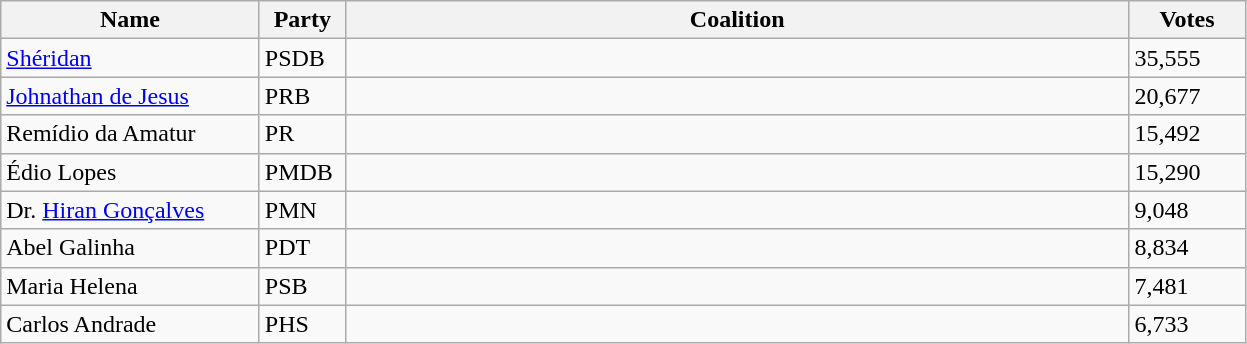<table class="wikitable sortable">
<tr>
<th style="width:165px;">Name</th>
<th style="width:50px;">Party</th>
<th style="width:515px;">Coalition</th>
<th style="width:70px;">Votes</th>
</tr>
<tr>
<td><a href='#'>Shéridan</a></td>
<td>PSDB</td>
<td></td>
<td>35,555</td>
</tr>
<tr>
<td><a href='#'>Johnathan de Jesus</a></td>
<td>PRB</td>
<td></td>
<td>20,677</td>
</tr>
<tr>
<td>Remídio da Amatur</td>
<td>PR</td>
<td></td>
<td>15,492</td>
</tr>
<tr>
<td>Édio Lopes</td>
<td>PMDB</td>
<td></td>
<td>15,290</td>
</tr>
<tr>
<td>Dr. <a href='#'>Hiran Gonçalves</a></td>
<td>PMN</td>
<td></td>
<td>9,048</td>
</tr>
<tr>
<td>Abel Galinha</td>
<td>PDT</td>
<td></td>
<td>8,834</td>
</tr>
<tr>
<td>Maria Helena</td>
<td>PSB</td>
<td></td>
<td>7,481</td>
</tr>
<tr>
<td>Carlos Andrade</td>
<td>PHS</td>
<td></td>
<td>6,733</td>
</tr>
</table>
